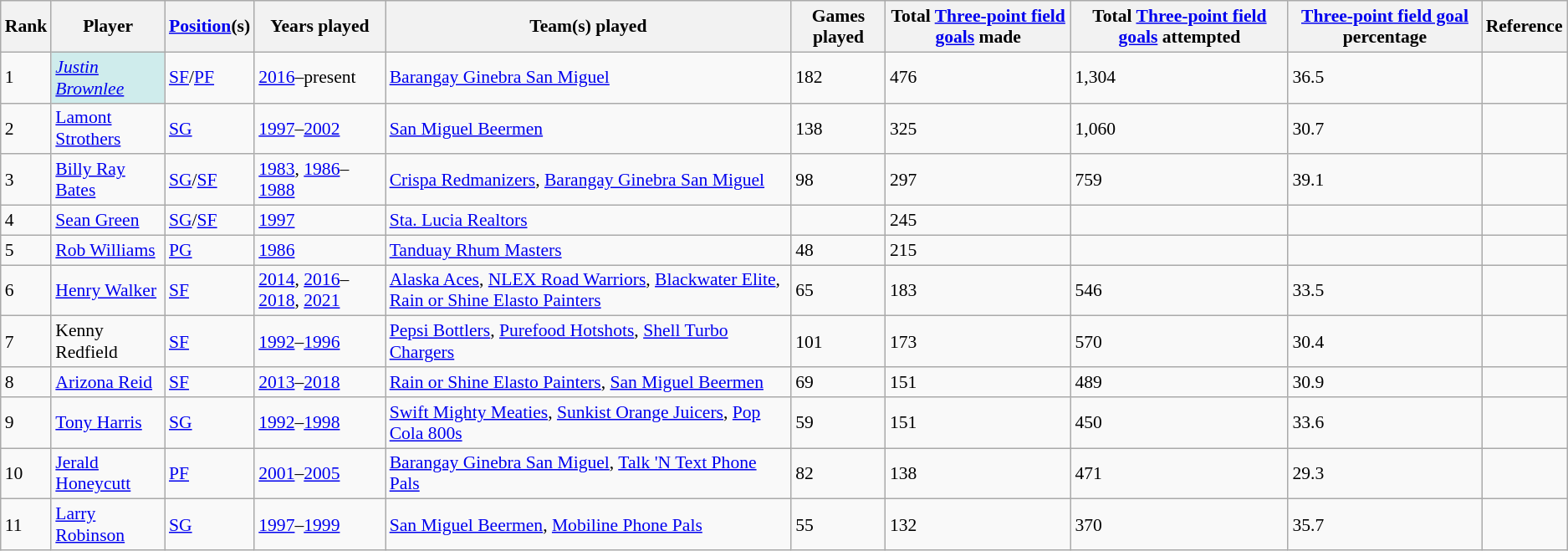<table class="wikitable sortable" style="font-size: 90%;">
<tr>
<th>Rank</th>
<th>Player</th>
<th><a href='#'>Position</a>(s)</th>
<th>Years played</th>
<th class="unsortable">Team(s) played</th>
<th>Games played</th>
<th>Total <a href='#'>Three-point field goals</a> made</th>
<th>Total <a href='#'>Three-point field goals</a> attempted</th>
<th><a href='#'>Three-point field goal</a> percentage</th>
<th>Reference</th>
</tr>
<tr>
<td>1</td>
<td bgcolor="#CFECEC"><em><a href='#'>Justin Brownlee</a></em></td>
<td><a href='#'>SF</a>/<a href='#'>PF</a></td>
<td><a href='#'>2016</a>–present</td>
<td><a href='#'>Barangay Ginebra San Miguel</a></td>
<td>182</td>
<td>476</td>
<td>1,304</td>
<td>36.5</td>
<td></td>
</tr>
<tr>
<td>2</td>
<td><a href='#'>Lamont Strothers</a></td>
<td><a href='#'>SG</a></td>
<td><a href='#'>1997</a>–<a href='#'>2002</a></td>
<td><a href='#'>San Miguel Beermen</a></td>
<td>138</td>
<td>325</td>
<td>1,060</td>
<td>30.7</td>
<td></td>
</tr>
<tr>
<td>3</td>
<td><a href='#'>Billy Ray Bates</a></td>
<td><a href='#'>SG</a>/<a href='#'>SF</a></td>
<td><a href='#'>1983</a>, <a href='#'>1986</a>–<a href='#'>1988</a></td>
<td><a href='#'>Crispa Redmanizers</a>, <a href='#'>Barangay Ginebra San Miguel</a></td>
<td>98</td>
<td>297</td>
<td>759</td>
<td>39.1</td>
<td></td>
</tr>
<tr>
<td>4</td>
<td><a href='#'>Sean Green</a></td>
<td><a href='#'>SG</a>/<a href='#'>SF</a></td>
<td><a href='#'>1997</a></td>
<td><a href='#'>Sta. Lucia Realtors</a></td>
<td></td>
<td>245</td>
<td></td>
<td></td>
<td></td>
</tr>
<tr>
<td>5</td>
<td><a href='#'>Rob Williams</a></td>
<td><a href='#'>PG</a></td>
<td><a href='#'>1986</a></td>
<td><a href='#'>Tanduay Rhum Masters</a></td>
<td>48</td>
<td>215</td>
<td></td>
<td></td>
<td></td>
</tr>
<tr>
<td>6</td>
<td><a href='#'>Henry Walker</a></td>
<td><a href='#'>SF</a></td>
<td><a href='#'>2014</a>, <a href='#'>2016</a>–<a href='#'>2018</a>, <a href='#'>2021</a></td>
<td><a href='#'>Alaska Aces</a>, <a href='#'>NLEX Road Warriors</a>, <a href='#'>Blackwater Elite</a>, <a href='#'>Rain or Shine Elasto Painters</a></td>
<td>65</td>
<td>183</td>
<td>546</td>
<td>33.5</td>
<td></td>
</tr>
<tr>
<td>7</td>
<td>Kenny Redfield</td>
<td><a href='#'>SF</a></td>
<td><a href='#'>1992</a>–<a href='#'>1996</a></td>
<td><a href='#'>Pepsi Bottlers</a>, <a href='#'>Purefood Hotshots</a>, <a href='#'>Shell Turbo Chargers</a></td>
<td>101</td>
<td>173</td>
<td>570</td>
<td>30.4</td>
<td></td>
</tr>
<tr>
<td>8</td>
<td><a href='#'>Arizona Reid</a></td>
<td><a href='#'>SF</a></td>
<td><a href='#'>2013</a>–<a href='#'>2018</a></td>
<td><a href='#'>Rain or Shine Elasto Painters</a>, <a href='#'>San Miguel Beermen</a></td>
<td>69</td>
<td>151</td>
<td>489</td>
<td>30.9</td>
<td></td>
</tr>
<tr>
<td>9</td>
<td><a href='#'>Tony Harris</a></td>
<td><a href='#'>SG</a></td>
<td><a href='#'>1992</a>–<a href='#'>1998</a></td>
<td><a href='#'>Swift Mighty Meaties</a>, <a href='#'>Sunkist Orange Juicers</a>, <a href='#'>Pop Cola 800s</a></td>
<td>59</td>
<td>151</td>
<td>450</td>
<td>33.6</td>
<td></td>
</tr>
<tr>
<td>10</td>
<td><a href='#'>Jerald Honeycutt</a></td>
<td><a href='#'>PF</a></td>
<td><a href='#'>2001</a>–<a href='#'>2005</a></td>
<td><a href='#'>Barangay Ginebra San Miguel</a>, <a href='#'>Talk 'N Text Phone Pals</a></td>
<td>82</td>
<td>138</td>
<td>471</td>
<td>29.3</td>
<td></td>
</tr>
<tr>
<td>11</td>
<td><a href='#'>Larry Robinson</a></td>
<td><a href='#'>SG</a></td>
<td><a href='#'>1997</a>–<a href='#'>1999</a></td>
<td><a href='#'>San Miguel Beermen</a>, <a href='#'>Mobiline Phone Pals</a></td>
<td>55</td>
<td>132</td>
<td>370</td>
<td>35.7</td>
<td></td>
</tr>
</table>
